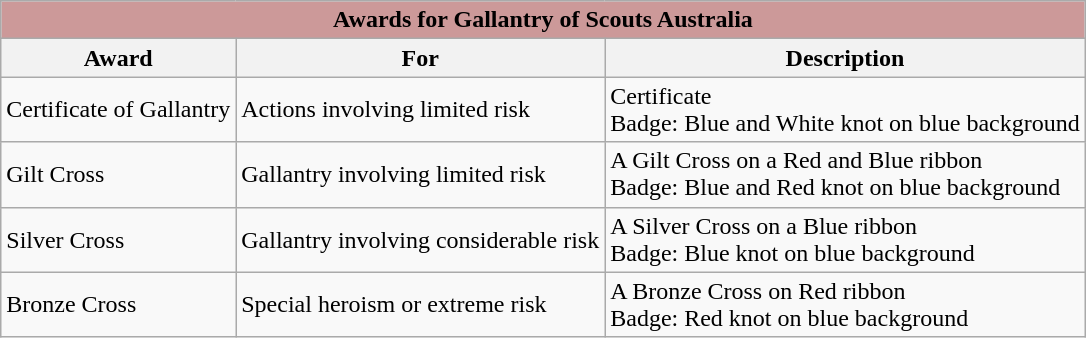<table class="wikitable">
<tr>
<th colspan="3" style="background: #cc9999;">Awards for Gallantry of Scouts Australia</th>
</tr>
<tr>
<th>Award</th>
<th>For</th>
<th>Description</th>
</tr>
<tr>
<td>Certificate of Gallantry</td>
<td>Actions involving limited risk</td>
<td>Certificate<br>Badge: Blue and White knot on blue background</td>
</tr>
<tr>
<td>Gilt Cross</td>
<td>Gallantry involving limited risk</td>
<td>A Gilt Cross on a Red and Blue ribbon<br>Badge: Blue and Red knot on blue background</td>
</tr>
<tr>
<td>Silver Cross</td>
<td>Gallantry involving considerable risk</td>
<td>A Silver Cross on a Blue ribbon<br>Badge: Blue knot on blue background</td>
</tr>
<tr>
<td>Bronze Cross</td>
<td>Special heroism or extreme risk</td>
<td>A Bronze Cross on Red ribbon <br>Badge: Red knot on blue background</td>
</tr>
</table>
